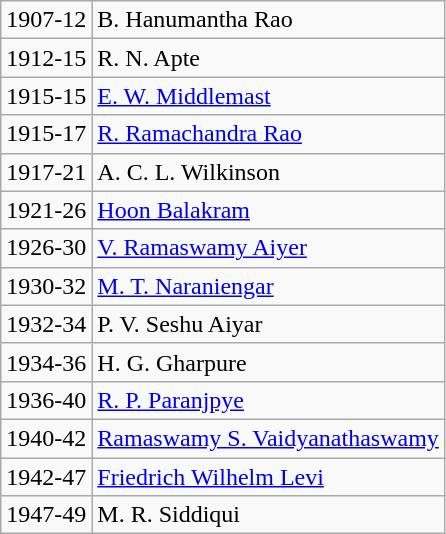<table class="wikitable">
<tr>
<td>1907-12</td>
<td>B. Hanumantha Rao</td>
</tr>
<tr>
<td>1912-15</td>
<td>R. N. Apte</td>
</tr>
<tr>
<td>1915-15</td>
<td><a href='#'>E. W. Middlemast</a></td>
</tr>
<tr>
<td>1915-17</td>
<td><a href='#'>R. Ramachandra Rao</a></td>
</tr>
<tr>
<td>1917-21</td>
<td>A. C. L. Wilkinson</td>
</tr>
<tr>
<td>1921-26</td>
<td><a href='#'>Hoon Balakram</a></td>
</tr>
<tr>
<td>1926-30</td>
<td><a href='#'>V. Ramaswamy Aiyer</a></td>
</tr>
<tr>
<td>1930-32</td>
<td><a href='#'>M. T. Naraniengar</a></td>
</tr>
<tr>
<td>1932-34</td>
<td>P. V. Seshu Aiyar</td>
</tr>
<tr>
<td>1934-36</td>
<td>H. G. Gharpure</td>
</tr>
<tr>
<td>1936-40</td>
<td><a href='#'>R. P. Paranjpye</a></td>
</tr>
<tr>
<td>1940-42</td>
<td><a href='#'>Ramaswamy S. Vaidyanathaswamy</a></td>
</tr>
<tr>
<td>1942-47</td>
<td><a href='#'>Friedrich Wilhelm Levi</a></td>
</tr>
<tr>
<td>1947-49</td>
<td>M. R. Siddiqui</td>
</tr>
</table>
